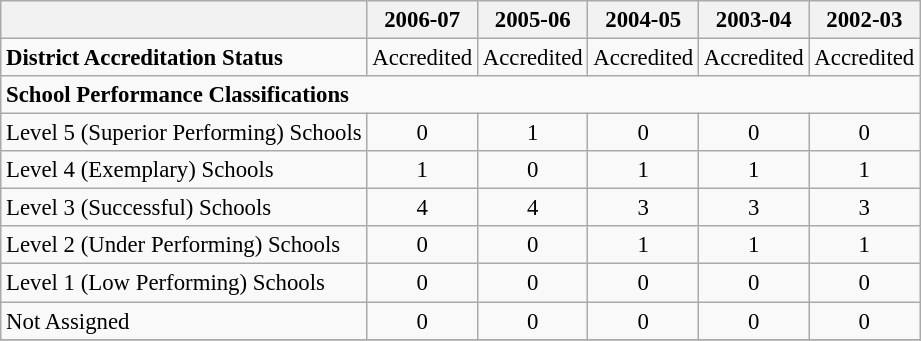<table class="wikitable" style="font-size: 95%;">
<tr>
<th></th>
<th>2006-07</th>
<th>2005-06</th>
<th>2004-05</th>
<th>2003-04</th>
<th>2002-03</th>
</tr>
<tr>
<td align="left"><strong>District Accreditation Status</strong></td>
<td align="center">Accredited</td>
<td align="center">Accredited</td>
<td align="center">Accredited</td>
<td align="center">Accredited</td>
<td align="center">Accredited</td>
</tr>
<tr>
<td align="left" colspan="6"><strong>School Performance Classifications</strong></td>
</tr>
<tr>
<td align="left">Level 5 (Superior Performing) Schools</td>
<td align="center">0</td>
<td align="center">1</td>
<td align="center">0</td>
<td align="center">0</td>
<td align="center">0</td>
</tr>
<tr>
<td align="left">Level 4 (Exemplary) Schools</td>
<td align="center">1</td>
<td align="center">0</td>
<td align="center">1</td>
<td align="center">1</td>
<td align="center">1</td>
</tr>
<tr>
<td align="left">Level 3 (Successful) Schools</td>
<td align="center">4</td>
<td align="center">4</td>
<td align="center">3</td>
<td align="center">3</td>
<td align="center">3</td>
</tr>
<tr>
<td align="left">Level 2 (Under Performing) Schools</td>
<td align="center">0</td>
<td align="center">0</td>
<td align="center">1</td>
<td align="center">1</td>
<td align="center">1</td>
</tr>
<tr>
<td align="left">Level 1 (Low Performing) Schools</td>
<td align="center">0</td>
<td align="center">0</td>
<td align="center">0</td>
<td align="center">0</td>
<td align="center">0</td>
</tr>
<tr>
<td align="left">Not Assigned</td>
<td align="center">0</td>
<td align="center">0</td>
<td align="center">0</td>
<td align="center">0</td>
<td align="center">0</td>
</tr>
<tr>
</tr>
</table>
